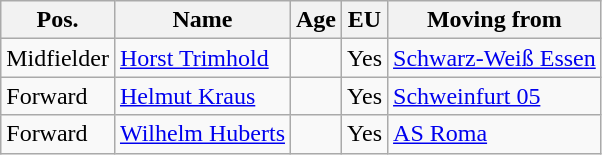<table class="wikitable">
<tr>
<th>Pos.</th>
<th>Name</th>
<th>Age</th>
<th>EU</th>
<th>Moving from</th>
</tr>
<tr>
<td>Midfielder</td>
<td><a href='#'>Horst Trimhold</a></td>
<td></td>
<td>Yes</td>
<td><a href='#'>Schwarz-Weiß Essen</a></td>
</tr>
<tr>
<td>Forward</td>
<td><a href='#'>Helmut Kraus</a></td>
<td></td>
<td>Yes</td>
<td><a href='#'>Schweinfurt 05</a></td>
</tr>
<tr>
<td>Forward</td>
<td><a href='#'>Wilhelm Huberts</a></td>
<td></td>
<td>Yes</td>
<td><a href='#'>AS Roma</a></td>
</tr>
</table>
